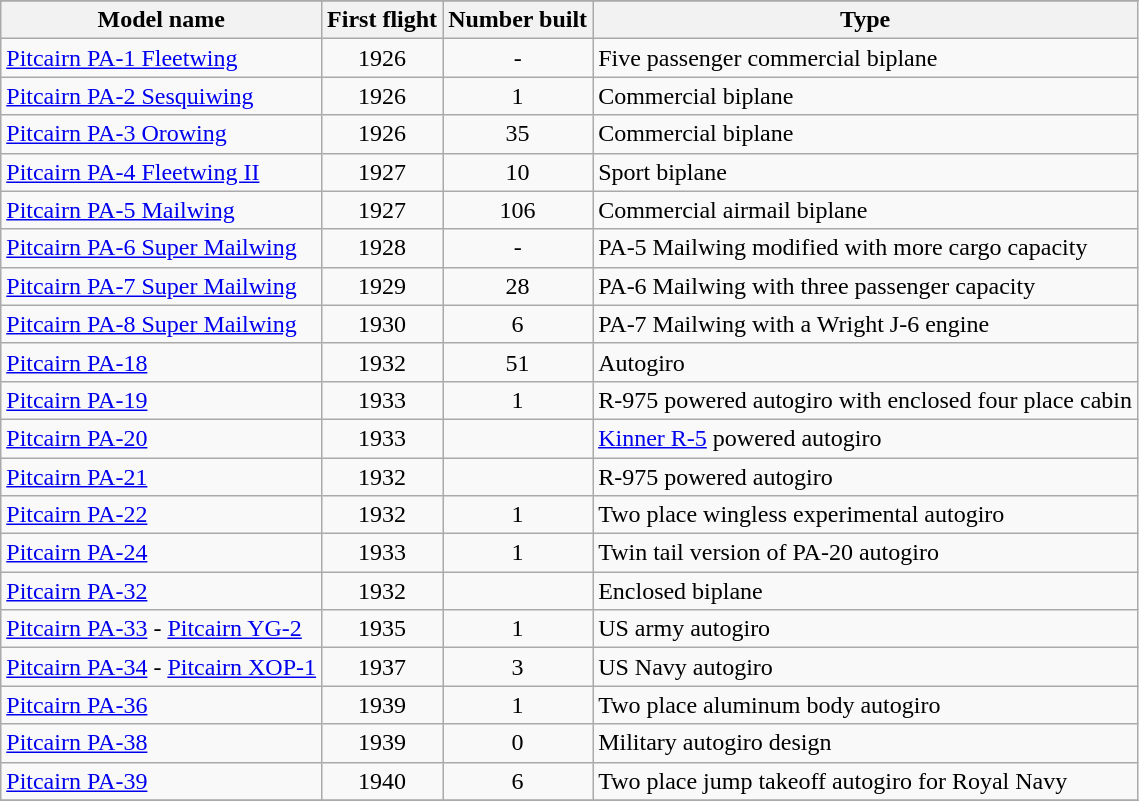<table class="wikitable sortable">
<tr>
</tr>
<tr>
<th>Model name</th>
<th>First flight</th>
<th>Number built</th>
<th>Type</th>
</tr>
<tr>
<td align=left><a href='#'>Pitcairn PA-1 Fleetwing</a></td>
<td align=center>1926</td>
<td align=center>-</td>
<td align=left>Five passenger commercial biplane</td>
</tr>
<tr>
<td align=left><a href='#'>Pitcairn PA-2 Sesquiwing</a></td>
<td align=center>1926</td>
<td align=center>1</td>
<td align=left>Commercial biplane</td>
</tr>
<tr>
<td align=left><a href='#'>Pitcairn PA-3 Orowing</a></td>
<td align=center>1926</td>
<td align=center>35</td>
<td align=left>Commercial biplane</td>
</tr>
<tr>
<td align=left><a href='#'>Pitcairn PA-4 Fleetwing II</a></td>
<td align=center>1927</td>
<td align=center>10</td>
<td align=left>Sport biplane</td>
</tr>
<tr>
<td align=left><a href='#'>Pitcairn PA-5 Mailwing</a></td>
<td align=center>1927</td>
<td align=center>106</td>
<td align=left>Commercial airmail biplane</td>
</tr>
<tr>
<td align=left><a href='#'>Pitcairn PA-6 Super Mailwing</a></td>
<td align=center>1928</td>
<td align=center>-</td>
<td align=left>PA-5 Mailwing modified with more cargo capacity</td>
</tr>
<tr>
<td align=left><a href='#'>Pitcairn PA-7 Super Mailwing</a></td>
<td align=center>1929</td>
<td align=center>28</td>
<td align=left>PA-6 Mailwing with three passenger capacity</td>
</tr>
<tr>
<td align=left><a href='#'>Pitcairn PA-8 Super Mailwing</a></td>
<td align=center>1930</td>
<td align=center>6</td>
<td align=left>PA-7 Mailwing with a Wright J-6 engine</td>
</tr>
<tr>
<td align=left><a href='#'>Pitcairn PA-18</a></td>
<td align=center>1932</td>
<td align=center>51</td>
<td align=left>Autogiro</td>
</tr>
<tr>
<td align=left><a href='#'>Pitcairn PA-19</a></td>
<td align=center>1933</td>
<td align=center>1</td>
<td align=left>R-975 powered autogiro with enclosed four place cabin</td>
</tr>
<tr>
<td align=left><a href='#'>Pitcairn PA-20</a></td>
<td align=center>1933</td>
<td align=center></td>
<td align=left><a href='#'>Kinner R-5</a> powered autogiro</td>
</tr>
<tr>
<td align=left><a href='#'>Pitcairn PA-21</a></td>
<td align=center>1932</td>
<td align=center></td>
<td align=left>R-975 powered autogiro</td>
</tr>
<tr>
<td align=left><a href='#'>Pitcairn PA-22</a></td>
<td align=center>1932</td>
<td align=center>1</td>
<td align=left>Two place wingless experimental autogiro</td>
</tr>
<tr>
<td align=left><a href='#'>Pitcairn PA-24</a></td>
<td align=center>1933</td>
<td align=center>1</td>
<td align=left>Twin tail version of PA-20 autogiro</td>
</tr>
<tr>
<td align=left><a href='#'>Pitcairn PA-32</a></td>
<td align=center>1932</td>
<td align=center></td>
<td align=left>Enclosed biplane</td>
</tr>
<tr>
<td align=left><a href='#'>Pitcairn PA-33</a> - <a href='#'>Pitcairn YG-2</a></td>
<td align=center>1935</td>
<td align=center>1</td>
<td align=left>US army autogiro</td>
</tr>
<tr>
<td align=left><a href='#'>Pitcairn PA-34</a> - <a href='#'>Pitcairn XOP-1</a></td>
<td align=center>1937</td>
<td align=center>3</td>
<td align=left>US Navy autogiro</td>
</tr>
<tr>
<td align=left><a href='#'>Pitcairn PA-36</a></td>
<td align=center>1939</td>
<td align=center>1</td>
<td align=left>Two place aluminum body autogiro</td>
</tr>
<tr>
<td align=left><a href='#'>Pitcairn PA-38</a></td>
<td align=center>1939</td>
<td align=center>0</td>
<td align=left>Military autogiro design</td>
</tr>
<tr>
<td align=left><a href='#'>Pitcairn PA-39</a></td>
<td align=center>1940</td>
<td align=center>6</td>
<td align=left>Two place jump takeoff autogiro for Royal Navy</td>
</tr>
<tr>
</tr>
</table>
